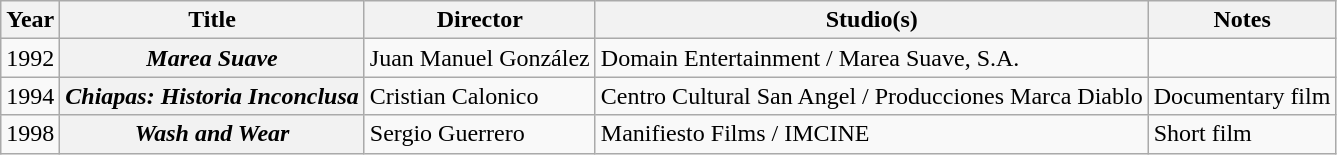<table class="wikitable sortable">
<tr>
<th>Year</th>
<th>Title</th>
<th>Director</th>
<th>Studio(s)</th>
<th>Notes</th>
</tr>
<tr>
<td>1992</td>
<th><em>Marea Suave</em></th>
<td>Juan Manuel González</td>
<td>Domain Entertainment / Marea Suave, S.A.</td>
<td></td>
</tr>
<tr>
<td>1994</td>
<th><em>Chiapas: Historia Inconclusa</em></th>
<td>Cristian Calonico</td>
<td>Centro Cultural San Angel / Producciones Marca Diablo</td>
<td>Documentary film</td>
</tr>
<tr>
<td>1998</td>
<th><em>Wash and Wear</em></th>
<td>Sergio Guerrero</td>
<td>Manifiesto Films / IMCINE</td>
<td>Short film</td>
</tr>
</table>
